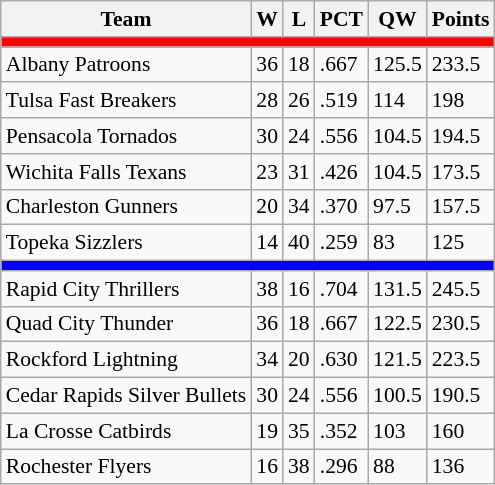<table class="wikitable" style="font-size:90%">
<tr>
<th>Team</th>
<th>W</th>
<th>L</th>
<th>PCT</th>
<th>QW</th>
<th>Points</th>
</tr>
<tr>
<th style="background:red" colspan="6"></th>
</tr>
<tr>
<td>Albany Patroons</td>
<td>36</td>
<td>18</td>
<td>.667</td>
<td>125.5</td>
<td>233.5</td>
</tr>
<tr>
<td>Tulsa Fast Breakers</td>
<td>28</td>
<td>26</td>
<td>.519</td>
<td>114</td>
<td>198</td>
</tr>
<tr>
<td>Pensacola Tornados</td>
<td>30</td>
<td>24</td>
<td>.556</td>
<td>104.5</td>
<td>194.5</td>
</tr>
<tr>
<td>Wichita Falls Texans</td>
<td>23</td>
<td>31</td>
<td>.426</td>
<td>104.5</td>
<td>173.5</td>
</tr>
<tr>
<td>Charleston Gunners</td>
<td>20</td>
<td>34</td>
<td>.370</td>
<td>97.5</td>
<td>157.5</td>
</tr>
<tr>
<td>Topeka Sizzlers</td>
<td>14</td>
<td>40</td>
<td>.259</td>
<td>83</td>
<td>125</td>
</tr>
<tr>
<th style="background:blue" colspan="6"></th>
</tr>
<tr>
<td>Rapid City Thrillers</td>
<td>38</td>
<td>16</td>
<td>.704</td>
<td>131.5</td>
<td>245.5</td>
</tr>
<tr>
<td>Quad City Thunder</td>
<td>36</td>
<td>18</td>
<td>.667</td>
<td>122.5</td>
<td>230.5</td>
</tr>
<tr>
<td>Rockford Lightning</td>
<td>34</td>
<td>20</td>
<td>.630</td>
<td>121.5</td>
<td>223.5</td>
</tr>
<tr>
<td>Cedar Rapids Silver Bullets</td>
<td>30</td>
<td>24</td>
<td>.556</td>
<td>100.5</td>
<td>190.5</td>
</tr>
<tr>
<td>La Crosse Catbirds</td>
<td>19</td>
<td>35</td>
<td>.352</td>
<td>103</td>
<td>160</td>
</tr>
<tr>
<td>Rochester Flyers</td>
<td>16</td>
<td>38</td>
<td>.296</td>
<td>88</td>
<td>136</td>
</tr>
</table>
